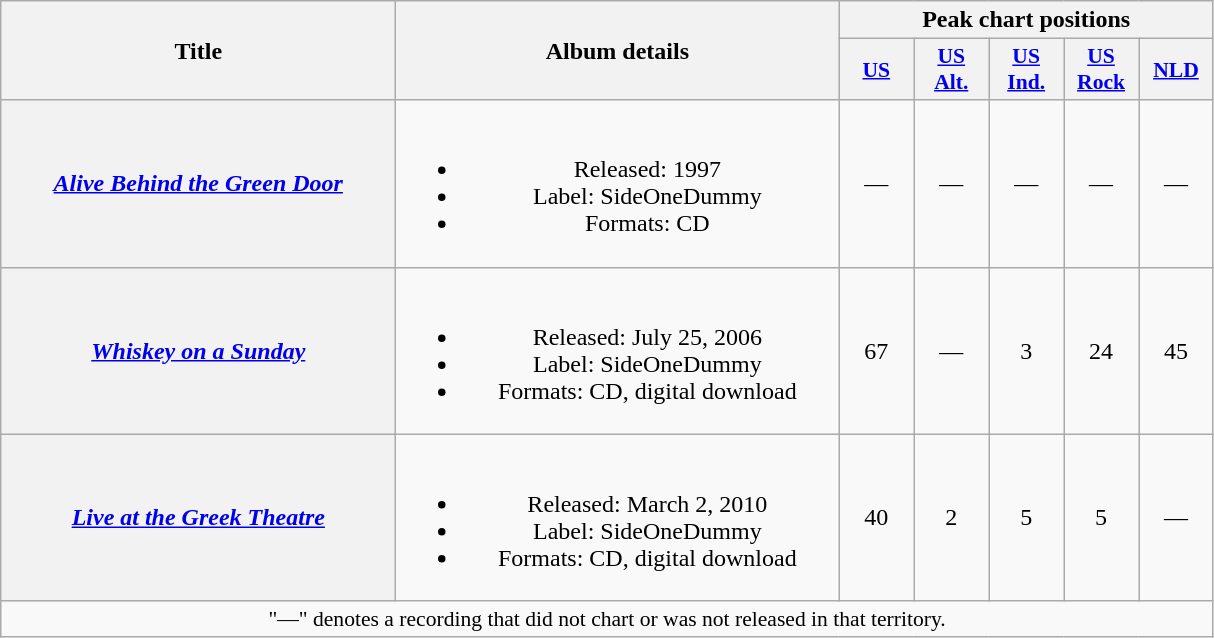<table class="wikitable plainrowheaders" style="text-align:center;">
<tr>
<th scope="col" rowspan="2" style="width:16em;">Title</th>
<th scope="col" rowspan="2" style="width:18em;">Album details</th>
<th scope="col" colspan="5">Peak chart positions</th>
</tr>
<tr>
<th scope="col" style="width:3em;font-size:90%;"><a href='#'>US</a><br></th>
<th scope="col" style="width:3em;font-size:90%;"><a href='#'>US<br>Alt.</a><br></th>
<th scope="col" style="width:3em;font-size:90%;"><a href='#'>US<br>Ind.</a><br></th>
<th scope="col" style="width:3em;font-size:90%;"><a href='#'>US<br>Rock</a><br></th>
<th scope="col" style="width:3em;font-size:90%;"><a href='#'>NLD</a><br></th>
</tr>
<tr>
<th scope="row"><em><a href='#'>Alive Behind the Green Door</a></em></th>
<td><br><ul><li>Released: 1997</li><li>Label: SideOneDummy</li><li>Formats: CD</li></ul></td>
<td>—</td>
<td>—</td>
<td>—</td>
<td>—</td>
<td>—</td>
</tr>
<tr>
<th scope="row"><em><a href='#'>Whiskey on a Sunday</a></em></th>
<td><br><ul><li>Released: July 25, 2006</li><li>Label: SideOneDummy</li><li>Formats: CD, digital download</li></ul></td>
<td>67</td>
<td>—</td>
<td>3</td>
<td>24</td>
<td>45</td>
</tr>
<tr>
<th scope="row"><em><a href='#'>Live at the Greek Theatre</a></em></th>
<td><br><ul><li>Released: March 2, 2010</li><li>Label: SideOneDummy</li><li>Formats: CD, digital download</li></ul></td>
<td>40</td>
<td>2</td>
<td>5</td>
<td>5</td>
<td>—</td>
</tr>
<tr>
<td colspan="10" style="font-size:90%">"—" denotes a recording that did not chart or was not released in that territory.</td>
</tr>
</table>
